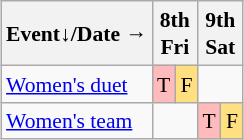<table class="wikitable" style="margin:0.5em auto; font-size:90%; line-height:1.25em; text-align:center;">
<tr>
<th>Event↓/Date →</th>
<th colspan=2>8th<br>Fri</th>
<th colspan=2>9th<br>Sat</th>
</tr>
<tr>
<td align="left"><a href='#'>Women's duet</a></td>
<td bgcolor="#FFBBBB">T</td>
<td bgcolor="#FFDF80">F</td>
<td colspan=2></td>
</tr>
<tr>
<td align="left"><a href='#'>Women's team</a></td>
<td colspan=2></td>
<td bgcolor="#FFBBBB">T</td>
<td bgcolor="#FFDF80">F</td>
</tr>
</table>
